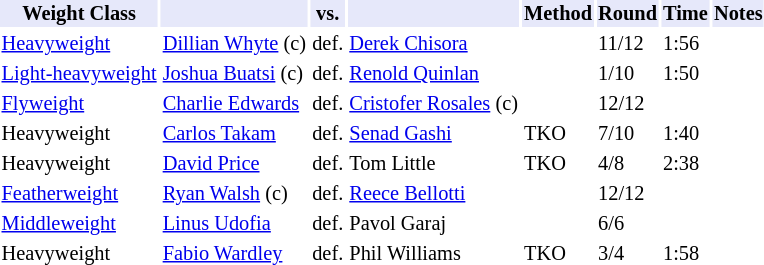<table class="toccolours" style="font-size: 85%;">
<tr>
<th style="background:#e6e8fa; color:#000; text-align:center;">Weight Class</th>
<th style="background:#e6e8fa; color:#000; text-align:center;"></th>
<th style="background:#e6e8fa; color:#000; text-align:center;">vs.</th>
<th style="background:#e6e8fa; color:#000; text-align:center;"></th>
<th style="background:#e6e8fa; color:#000; text-align:center;">Method</th>
<th style="background:#e6e8fa; color:#000; text-align:center;">Round</th>
<th style="background:#e6e8fa; color:#000; text-align:center;">Time</th>
<th style="background:#e6e8fa; color:#000; text-align:center;">Notes</th>
</tr>
<tr>
<td><a href='#'>Heavyweight</a></td>
<td><a href='#'>Dillian Whyte</a> (c)</td>
<td>def.</td>
<td><a href='#'>Derek Chisora</a></td>
<td></td>
<td>11/12</td>
<td>1:56</td>
<td></td>
</tr>
<tr>
<td><a href='#'>Light-heavyweight</a></td>
<td><a href='#'>Joshua Buatsi</a> (c)</td>
<td>def.</td>
<td><a href='#'>Renold Quinlan</a></td>
<td></td>
<td>1/10</td>
<td>1:50</td>
<td></td>
</tr>
<tr>
<td><a href='#'>Flyweight</a></td>
<td><a href='#'>Charlie Edwards</a></td>
<td>def.</td>
<td><a href='#'>Cristofer Rosales</a> (c)</td>
<td></td>
<td>12/12</td>
<td></td>
<td></td>
</tr>
<tr>
<td>Heavyweight</td>
<td><a href='#'>Carlos Takam</a></td>
<td>def.</td>
<td><a href='#'>Senad Gashi</a></td>
<td>TKO</td>
<td>7/10</td>
<td>1:40</td>
<td></td>
</tr>
<tr>
<td>Heavyweight</td>
<td><a href='#'>David Price</a></td>
<td>def.</td>
<td>Tom Little</td>
<td>TKO</td>
<td>4/8</td>
<td>2:38</td>
<td></td>
</tr>
<tr>
<td><a href='#'>Featherweight</a></td>
<td><a href='#'>Ryan Walsh</a> (c)</td>
<td>def.</td>
<td><a href='#'>Reece Bellotti</a></td>
<td></td>
<td>12/12</td>
<td></td>
<td></td>
</tr>
<tr>
<td><a href='#'>Middleweight</a></td>
<td><a href='#'>Linus Udofia</a></td>
<td>def.</td>
<td>Pavol Garaj</td>
<td></td>
<td>6/6</td>
<td></td>
<td></td>
</tr>
<tr>
<td>Heavyweight</td>
<td><a href='#'>Fabio Wardley</a></td>
<td>def.</td>
<td>Phil Williams</td>
<td>TKO</td>
<td>3/4</td>
<td>1:58</td>
<td></td>
</tr>
</table>
